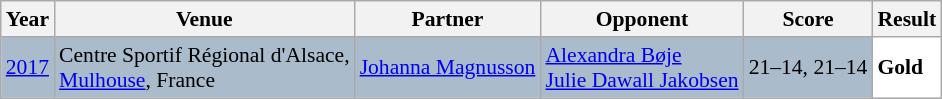<table class="sortable wikitable" style="font-size: 90%;">
<tr>
<th>Year</th>
<th>Venue</th>
<th>Partner</th>
<th>Opponent</th>
<th>Score</th>
<th>Result</th>
</tr>
<tr style="background:#AABBCC">
<td align="center"><a href='#'>2017</a></td>
<td align="left">Centre Sportif Régional d'Alsace,<br><a href='#'>Mulhouse</a>, France</td>
<td align="left"> <a href='#'>Johanna Magnusson</a></td>
<td align="left"> <a href='#'>Alexandra Bøje</a><br> <a href='#'>Julie Dawall Jakobsen</a></td>
<td align="left">21–14, 21–14</td>
<td style="text-align:left; background:white"> <strong>Gold</strong></td>
</tr>
</table>
